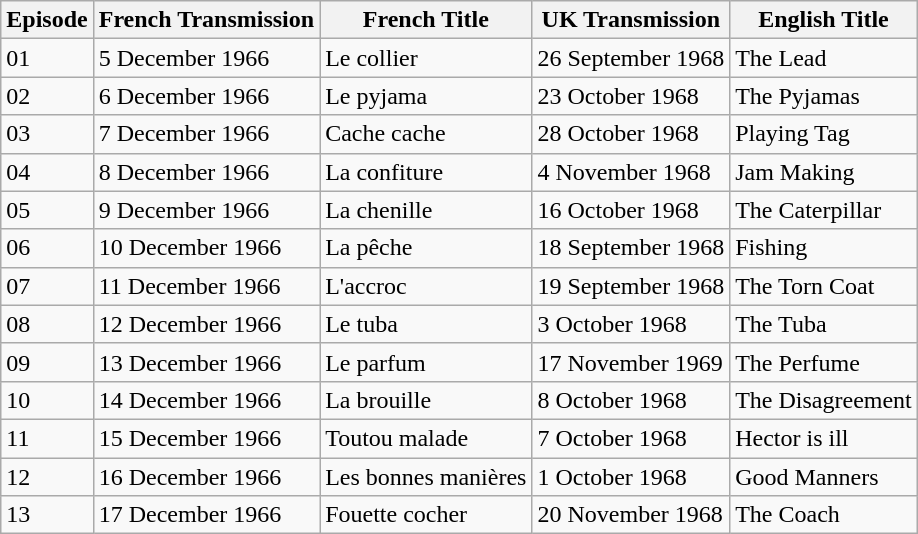<table class="wikitable">
<tr>
<th>Episode</th>
<th>French Transmission</th>
<th>French Title</th>
<th>UK Transmission</th>
<th>English Title</th>
</tr>
<tr>
<td>01</td>
<td>5 December 1966</td>
<td>Le collier</td>
<td>26 September 1968</td>
<td>The Lead</td>
</tr>
<tr>
<td>02</td>
<td>6 December 1966</td>
<td>Le pyjama</td>
<td>23 October 1968</td>
<td>The Pyjamas</td>
</tr>
<tr>
<td>03</td>
<td>7 December 1966</td>
<td>Cache cache</td>
<td>28 October 1968</td>
<td>Playing Tag</td>
</tr>
<tr>
<td>04</td>
<td>8 December 1966</td>
<td>La confiture</td>
<td>4 November 1968</td>
<td>Jam Making</td>
</tr>
<tr>
<td>05</td>
<td>9 December 1966</td>
<td>La chenille</td>
<td>16 October 1968</td>
<td>The Caterpillar</td>
</tr>
<tr>
<td>06</td>
<td>10 December 1966</td>
<td>La pêche</td>
<td>18 September 1968</td>
<td>Fishing</td>
</tr>
<tr>
<td>07</td>
<td>11 December 1966</td>
<td>L'accroc</td>
<td>19 September 1968</td>
<td>The Torn Coat</td>
</tr>
<tr>
<td>08</td>
<td>12 December 1966</td>
<td>Le tuba</td>
<td>3 October 1968</td>
<td>The Tuba</td>
</tr>
<tr>
<td>09</td>
<td>13 December 1966</td>
<td>Le parfum</td>
<td>17 November 1969</td>
<td>The Perfume</td>
</tr>
<tr>
<td>10</td>
<td>14 December 1966</td>
<td>La brouille</td>
<td>8 October 1968</td>
<td>The Disagreement</td>
</tr>
<tr>
<td>11</td>
<td>15 December 1966</td>
<td>Toutou malade</td>
<td>7 October 1968</td>
<td>Hector is ill</td>
</tr>
<tr>
<td>12</td>
<td>16 December 1966</td>
<td>Les bonnes manières</td>
<td>1 October 1968</td>
<td>Good Manners</td>
</tr>
<tr>
<td>13</td>
<td>17 December 1966</td>
<td>Fouette cocher</td>
<td>20 November 1968</td>
<td>The Coach</td>
</tr>
</table>
